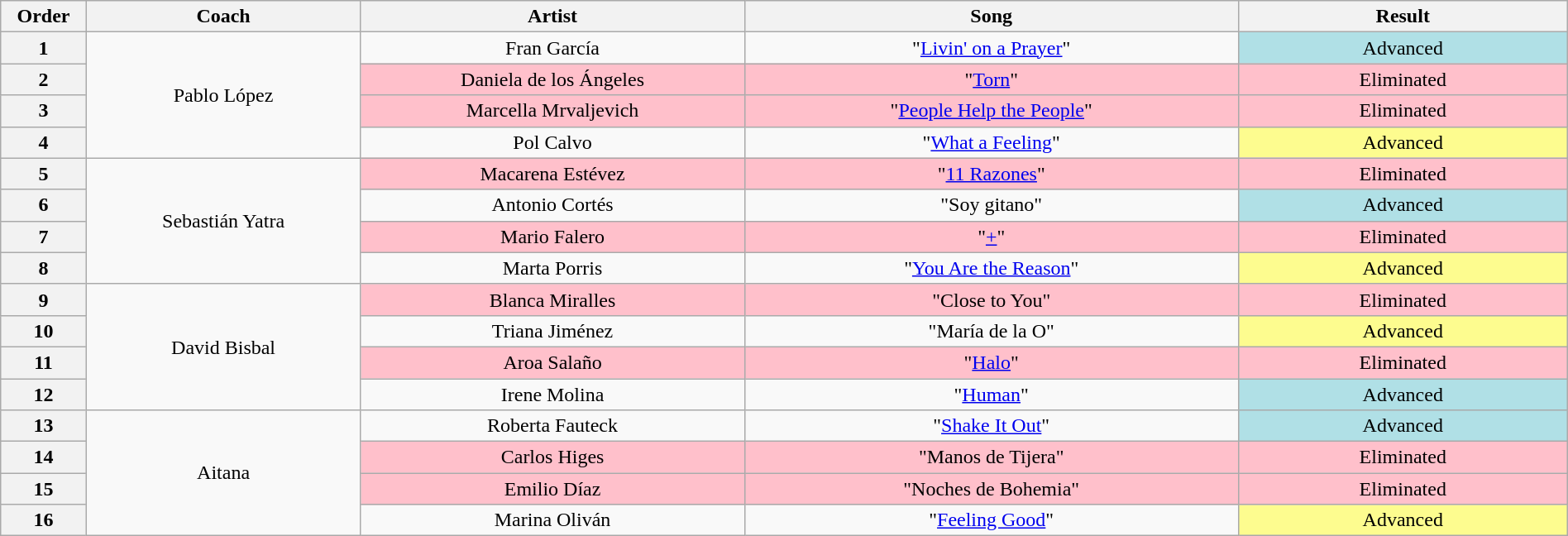<table class="wikitable" style="text-align: center; width:100%">
<tr>
<th style="width:02%">Order</th>
<th style="width:10%">Coach</th>
<th style="width:14%">Artist</th>
<th style="width:18%">Song</th>
<th style="width:12%">Result</th>
</tr>
<tr>
<th>1</th>
<td rowspan="4">Pablo López</td>
<td>Fran García</td>
<td>"<a href='#'>Livin' on a Prayer</a>"</td>
<td style="background:#b0e0e6">Advanced</td>
</tr>
<tr>
<th>2</th>
<td style="background:pink">Daniela de los Ángeles</td>
<td style="background:pink">"<a href='#'>Torn</a>"</td>
<td style="background:pink">Eliminated</td>
</tr>
<tr>
<th>3</th>
<td style="background:pink">Marcella Mrvaljevich</td>
<td style="background:pink">"<a href='#'>People Help the People</a>"</td>
<td style="background:pink">Eliminated</td>
</tr>
<tr>
<th>4</th>
<td>Pol Calvo</td>
<td>"<a href='#'>What a Feeling</a>"</td>
<td style="background:#fdfc8f">Advanced</td>
</tr>
<tr>
<th>5</th>
<td rowspan="4">Sebastián Yatra</td>
<td style="background:pink">Macarena Estévez</td>
<td style="background:pink">"<a href='#'>11 Razones</a>"</td>
<td style="background:pink">Eliminated</td>
</tr>
<tr>
<th>6</th>
<td>Antonio Cortés</td>
<td>"Soy gitano"</td>
<td style="background:#b0e0e6">Advanced</td>
</tr>
<tr>
<th>7</th>
<td style="background:pink">Mario Falero</td>
<td style="background:pink">"<a href='#'>+</a>"</td>
<td style="background:pink">Eliminated</td>
</tr>
<tr>
<th>8</th>
<td>Marta Porris</td>
<td>"<a href='#'>You Are the Reason</a>"</td>
<td style="background:#fdfc8f">Advanced</td>
</tr>
<tr>
<th>9</th>
<td rowspan="4">David Bisbal</td>
<td style="background:pink">Blanca Miralles</td>
<td style="background:pink">"Close to You"</td>
<td style="background:pink">Eliminated</td>
</tr>
<tr>
<th>10</th>
<td>Triana Jiménez</td>
<td>"María de la O"</td>
<td style="background:#fdfc8f">Advanced</td>
</tr>
<tr>
<th>11</th>
<td style="background:pink">Aroa Salaño</td>
<td style="background:pink">"<a href='#'>Halo</a>"</td>
<td style="background:pink">Eliminated</td>
</tr>
<tr>
<th>12</th>
<td>Irene Molina</td>
<td>"<a href='#'>Human</a>"</td>
<td style="background:#b0e0e6">Advanced</td>
</tr>
<tr>
<th>13</th>
<td rowspan="4">Aitana</td>
<td>Roberta Fauteck</td>
<td>"<a href='#'>Shake It Out</a>"</td>
<td style="background:#b0e0e6">Advanced</td>
</tr>
<tr>
<th>14</th>
<td style="background:pink">Carlos Higes</td>
<td style="background:pink">"Manos de Tijera"</td>
<td style="background:pink">Eliminated</td>
</tr>
<tr>
<th>15</th>
<td style="background:pink">Emilio Díaz</td>
<td style="background:pink">"Noches de Bohemia"</td>
<td style="background:pink">Eliminated</td>
</tr>
<tr>
<th>16</th>
<td>Marina Oliván</td>
<td>"<a href='#'>Feeling Good</a>"</td>
<td style="background:#fdfc8f">Advanced</td>
</tr>
</table>
